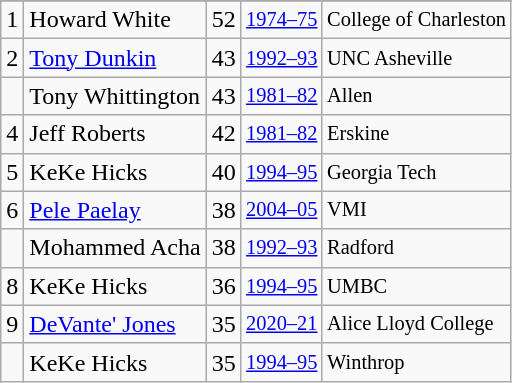<table class="wikitable">
<tr>
</tr>
<tr>
<td>1</td>
<td>Howard White</td>
<td>52</td>
<td style="font-size:85%;"><a href='#'>1974–75</a></td>
<td style="font-size:85%;">College of Charleston</td>
</tr>
<tr>
<td>2</td>
<td><a href='#'>Tony Dunkin</a></td>
<td>43</td>
<td style="font-size:85%;"><a href='#'>1992–93</a></td>
<td style="font-size:85%;">UNC Asheville</td>
</tr>
<tr>
<td></td>
<td>Tony Whittington</td>
<td>43</td>
<td style="font-size:85%;"><a href='#'>1981–82</a></td>
<td style="font-size:85%;">Allen</td>
</tr>
<tr>
<td>4</td>
<td>Jeff Roberts</td>
<td>42</td>
<td style="font-size:85%;"><a href='#'>1981–82</a></td>
<td style="font-size:85%;">Erskine</td>
</tr>
<tr>
<td>5</td>
<td>KeKe Hicks</td>
<td>40</td>
<td style="font-size:85%;"><a href='#'>1994–95</a></td>
<td style="font-size:85%;">Georgia Tech</td>
</tr>
<tr>
<td>6</td>
<td><a href='#'>Pele Paelay</a></td>
<td>38</td>
<td style="font-size:85%;"><a href='#'>2004–05</a></td>
<td style="font-size:85%;">VMI</td>
</tr>
<tr>
<td></td>
<td>Mohammed Acha</td>
<td>38</td>
<td style="font-size:85%;"><a href='#'>1992–93</a></td>
<td style="font-size:85%;">Radford</td>
</tr>
<tr>
<td>8</td>
<td>KeKe Hicks</td>
<td>36</td>
<td style="font-size:85%;"><a href='#'>1994–95</a></td>
<td style="font-size:85%;">UMBC</td>
</tr>
<tr>
<td>9</td>
<td><a href='#'>DeVante' Jones</a></td>
<td>35</td>
<td style="font-size:85%;"><a href='#'>2020–21</a></td>
<td style="font-size:85%;">Alice Lloyd College</td>
</tr>
<tr>
<td></td>
<td>KeKe Hicks</td>
<td>35</td>
<td style="font-size:85%;"><a href='#'>1994–95</a></td>
<td style="font-size:85%;">Winthrop</td>
</tr>
</table>
